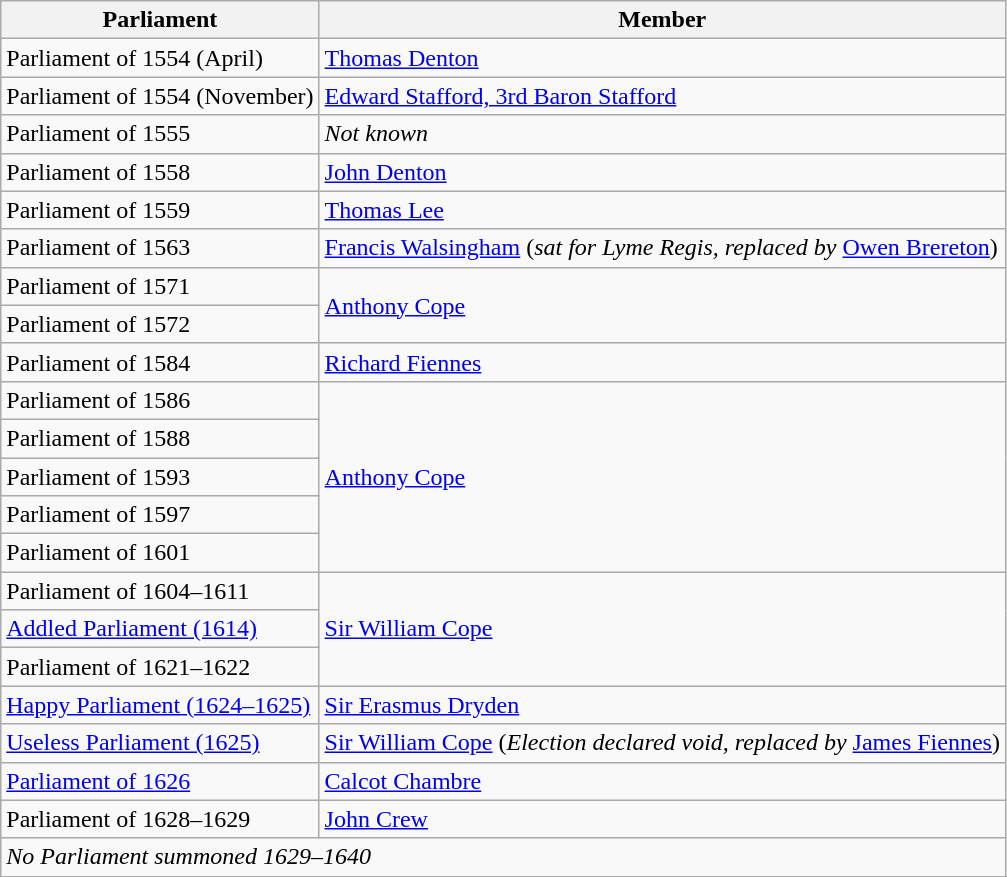<table class="wikitable">
<tr>
<th>Parliament</th>
<th>Member</th>
</tr>
<tr>
<td>Parliament of 1554 (April)</td>
<td><a href='#'>Thomas Denton</a></td>
</tr>
<tr>
<td>Parliament of 1554 (November)</td>
<td><a href='#'>Edward Stafford, 3rd Baron Stafford</a></td>
</tr>
<tr>
<td>Parliament of 1555</td>
<td><em>Not known</em></td>
</tr>
<tr>
<td>Parliament of 1558</td>
<td><a href='#'>John Denton</a></td>
</tr>
<tr>
<td>Parliament of 1559</td>
<td><a href='#'>Thomas Lee</a></td>
</tr>
<tr>
<td>Parliament of 1563</td>
<td><a href='#'>Francis Walsingham</a> (<em>sat for Lyme Regis, replaced by </em> <a href='#'>Owen Brereton</a>)</td>
</tr>
<tr>
<td>Parliament of 1571</td>
<td rowspan="2"><a href='#'>Anthony Cope</a></td>
</tr>
<tr>
<td>Parliament of 1572</td>
</tr>
<tr>
<td>Parliament of 1584</td>
<td><a href='#'>Richard Fiennes</a></td>
</tr>
<tr>
<td>Parliament of 1586</td>
<td rowspan="5"><a href='#'>Anthony Cope</a></td>
</tr>
<tr>
<td>Parliament of 1588</td>
</tr>
<tr>
<td>Parliament of 1593</td>
</tr>
<tr>
<td>Parliament of 1597</td>
</tr>
<tr>
<td>Parliament of 1601</td>
</tr>
<tr>
<td>Parliament of 1604–1611</td>
<td rowspan="3"><a href='#'>Sir William Cope</a></td>
</tr>
<tr>
<td><a href='#'>Addled Parliament (1614)</a></td>
</tr>
<tr>
<td>Parliament of 1621–1622</td>
</tr>
<tr>
<td><a href='#'>Happy Parliament (1624–1625)</a></td>
<td><a href='#'>Sir Erasmus Dryden</a></td>
</tr>
<tr>
<td><a href='#'>Useless Parliament (1625)</a></td>
<td><a href='#'>Sir William Cope</a> (<em>Election declared void, replaced by</em> <a href='#'>James Fiennes</a>)</td>
</tr>
<tr>
<td><a href='#'>Parliament of 1626</a></td>
<td><a href='#'>Calcot Chambre</a></td>
</tr>
<tr>
<td>Parliament of 1628–1629</td>
<td><a href='#'>John Crew</a></td>
</tr>
<tr>
<td colspan="4"><em>No Parliament summoned 1629–1640</em></td>
</tr>
<tr>
</tr>
</table>
